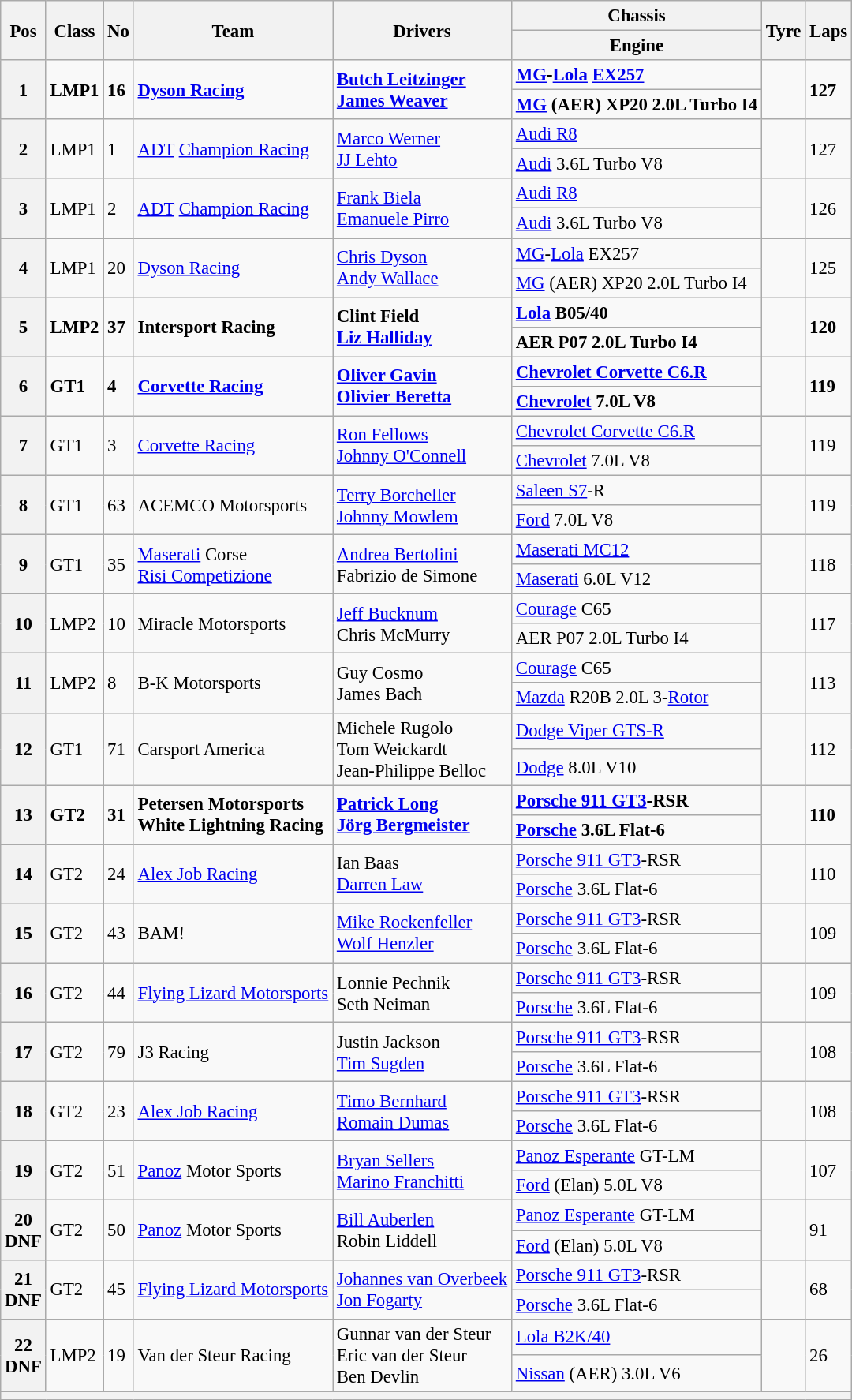<table class="wikitable" style="font-size: 95%">
<tr>
<th rowspan=2>Pos</th>
<th rowspan=2>Class</th>
<th rowspan=2>No</th>
<th rowspan=2>Team</th>
<th rowspan=2>Drivers</th>
<th>Chassis</th>
<th rowspan=2>Tyre</th>
<th rowspan=2>Laps</th>
</tr>
<tr>
<th>Engine</th>
</tr>
<tr style="font-weight:bold">
<th rowspan=2>1</th>
<td rowspan=2>LMP1</td>
<td rowspan=2>16</td>
<td rowspan=2> <a href='#'>Dyson Racing</a></td>
<td rowspan=2> <a href='#'>Butch Leitzinger</a><br> <a href='#'>James Weaver</a></td>
<td><a href='#'>MG</a>-<a href='#'>Lola</a> <a href='#'>EX257</a></td>
<td rowspan=2></td>
<td rowspan=2>127</td>
</tr>
<tr style="font-weight:bold">
<td><a href='#'>MG</a> (AER) XP20 2.0L Turbo I4</td>
</tr>
<tr>
<th rowspan=2>2</th>
<td rowspan=2>LMP1</td>
<td rowspan=2>1</td>
<td rowspan=2> <a href='#'>ADT</a> <a href='#'>Champion Racing</a></td>
<td rowspan=2> <a href='#'>Marco Werner</a><br> <a href='#'>JJ Lehto</a></td>
<td><a href='#'>Audi R8</a></td>
<td rowspan=2></td>
<td rowspan=2>127</td>
</tr>
<tr>
<td><a href='#'>Audi</a> 3.6L Turbo V8</td>
</tr>
<tr>
<th rowspan=2>3</th>
<td rowspan=2>LMP1</td>
<td rowspan=2>2</td>
<td rowspan=2> <a href='#'>ADT</a> <a href='#'>Champion Racing</a></td>
<td rowspan=2> <a href='#'>Frank Biela</a><br> <a href='#'>Emanuele Pirro</a></td>
<td><a href='#'>Audi R8</a></td>
<td rowspan=2></td>
<td rowspan=2>126</td>
</tr>
<tr>
<td><a href='#'>Audi</a> 3.6L Turbo V8</td>
</tr>
<tr>
<th rowspan=2>4</th>
<td rowspan=2>LMP1</td>
<td rowspan=2>20</td>
<td rowspan=2> <a href='#'>Dyson Racing</a></td>
<td rowspan=2> <a href='#'>Chris Dyson</a><br> <a href='#'>Andy Wallace</a></td>
<td><a href='#'>MG</a>-<a href='#'>Lola</a> EX257</td>
<td rowspan=2></td>
<td rowspan=2>125</td>
</tr>
<tr>
<td><a href='#'>MG</a> (AER) XP20 2.0L Turbo I4</td>
</tr>
<tr style="font-weight:bold">
<th rowspan=2>5</th>
<td rowspan=2>LMP2</td>
<td rowspan=2>37</td>
<td rowspan=2> Intersport Racing</td>
<td rowspan=2> Clint Field<br> <a href='#'>Liz Halliday</a></td>
<td><a href='#'>Lola</a> B05/40</td>
<td rowspan=2></td>
<td rowspan=2>120</td>
</tr>
<tr style="font-weight:bold">
<td>AER P07 2.0L Turbo I4</td>
</tr>
<tr style="font-weight:bold">
<th rowspan=2>6</th>
<td rowspan=2>GT1</td>
<td rowspan=2>4</td>
<td rowspan=2> <a href='#'>Corvette Racing</a></td>
<td rowspan=2> <a href='#'>Oliver Gavin</a><br> <a href='#'>Olivier Beretta</a></td>
<td><a href='#'>Chevrolet Corvette C6.R</a></td>
<td rowspan=2></td>
<td rowspan=2>119</td>
</tr>
<tr style="font-weight:bold">
<td><a href='#'>Chevrolet</a> 7.0L V8</td>
</tr>
<tr>
<th rowspan=2>7</th>
<td rowspan=2>GT1</td>
<td rowspan=2>3</td>
<td rowspan=2> <a href='#'>Corvette Racing</a></td>
<td rowspan=2> <a href='#'>Ron Fellows</a><br> <a href='#'>Johnny O'Connell</a></td>
<td><a href='#'>Chevrolet Corvette C6.R</a></td>
<td rowspan=2></td>
<td rowspan=2>119</td>
</tr>
<tr>
<td><a href='#'>Chevrolet</a> 7.0L V8</td>
</tr>
<tr>
<th rowspan=2>8</th>
<td rowspan=2>GT1</td>
<td rowspan=2>63</td>
<td rowspan=2> ACEMCO Motorsports</td>
<td rowspan=2> <a href='#'>Terry Borcheller</a><br> <a href='#'>Johnny Mowlem</a></td>
<td><a href='#'>Saleen S7</a>-R</td>
<td rowspan=2></td>
<td rowspan=2>119</td>
</tr>
<tr>
<td><a href='#'>Ford</a> 7.0L V8</td>
</tr>
<tr>
<th rowspan=2>9</th>
<td rowspan=2>GT1</td>
<td rowspan=2>35</td>
<td rowspan=2> <a href='#'>Maserati</a> Corse<br> <a href='#'>Risi Competizione</a></td>
<td rowspan=2> <a href='#'>Andrea Bertolini</a><br> Fabrizio de Simone</td>
<td><a href='#'>Maserati MC12</a></td>
<td rowspan=2></td>
<td rowspan=2>118</td>
</tr>
<tr>
<td><a href='#'>Maserati</a> 6.0L V12</td>
</tr>
<tr>
<th rowspan=2>10</th>
<td rowspan=2>LMP2</td>
<td rowspan=2>10</td>
<td rowspan=2> Miracle Motorsports</td>
<td rowspan=2> <a href='#'>Jeff Bucknum</a><br> Chris McMurry</td>
<td><a href='#'>Courage</a> C65</td>
<td rowspan=2></td>
<td rowspan=2>117</td>
</tr>
<tr>
<td>AER P07 2.0L Turbo I4</td>
</tr>
<tr>
<th rowspan=2>11</th>
<td rowspan=2>LMP2</td>
<td rowspan=2>8</td>
<td rowspan=2> B-K Motorsports</td>
<td rowspan=2> Guy Cosmo<br> James Bach</td>
<td><a href='#'>Courage</a> C65</td>
<td rowspan=2></td>
<td rowspan=2>113</td>
</tr>
<tr>
<td><a href='#'>Mazda</a> R20B 2.0L 3-<a href='#'>Rotor</a></td>
</tr>
<tr>
<th rowspan=2>12</th>
<td rowspan=2>GT1</td>
<td rowspan=2>71</td>
<td rowspan=2> Carsport America</td>
<td rowspan=2> Michele Rugolo<br> Tom Weickardt<br> Jean-Philippe Belloc</td>
<td><a href='#'>Dodge Viper GTS-R</a></td>
<td rowspan=2></td>
<td rowspan=2>112</td>
</tr>
<tr>
<td><a href='#'>Dodge</a> 8.0L V10</td>
</tr>
<tr style="font-weight:bold">
<th rowspan=2>13</th>
<td rowspan=2>GT2</td>
<td rowspan=2>31</td>
<td rowspan=2> Petersen Motorsports<br> White Lightning Racing</td>
<td rowspan=2> <a href='#'>Patrick Long</a><br> <a href='#'>Jörg Bergmeister</a></td>
<td><a href='#'>Porsche 911 GT3</a>-RSR</td>
<td rowspan=2></td>
<td rowspan=2>110</td>
</tr>
<tr style="font-weight:bold">
<td><a href='#'>Porsche</a> 3.6L Flat-6</td>
</tr>
<tr>
<th rowspan=2>14</th>
<td rowspan=2>GT2</td>
<td rowspan=2>24</td>
<td rowspan=2> <a href='#'>Alex Job Racing</a></td>
<td rowspan=2> Ian Baas<br> <a href='#'>Darren Law</a></td>
<td><a href='#'>Porsche 911 GT3</a>-RSR</td>
<td rowspan=2></td>
<td rowspan=2>110</td>
</tr>
<tr>
<td><a href='#'>Porsche</a> 3.6L Flat-6</td>
</tr>
<tr>
<th rowspan=2>15</th>
<td rowspan=2>GT2</td>
<td rowspan=2>43</td>
<td rowspan=2> BAM!</td>
<td rowspan=2> <a href='#'>Mike Rockenfeller</a><br> <a href='#'>Wolf Henzler</a></td>
<td><a href='#'>Porsche 911 GT3</a>-RSR</td>
<td rowspan=2></td>
<td rowspan=2>109</td>
</tr>
<tr>
<td><a href='#'>Porsche</a> 3.6L Flat-6</td>
</tr>
<tr>
<th rowspan=2>16</th>
<td rowspan=2>GT2</td>
<td rowspan=2>44</td>
<td rowspan=2> <a href='#'>Flying Lizard Motorsports</a></td>
<td rowspan=2> Lonnie Pechnik<br> Seth Neiman</td>
<td><a href='#'>Porsche 911 GT3</a>-RSR</td>
<td rowspan=2></td>
<td rowspan=2>109</td>
</tr>
<tr>
<td><a href='#'>Porsche</a> 3.6L Flat-6</td>
</tr>
<tr>
<th rowspan=2>17</th>
<td rowspan=2>GT2</td>
<td rowspan=2>79</td>
<td rowspan=2> J3 Racing</td>
<td rowspan=2> Justin Jackson<br> <a href='#'>Tim Sugden</a></td>
<td><a href='#'>Porsche 911 GT3</a>-RSR</td>
<td rowspan=2></td>
<td rowspan=2>108</td>
</tr>
<tr>
<td><a href='#'>Porsche</a> 3.6L Flat-6</td>
</tr>
<tr>
<th rowspan=2>18</th>
<td rowspan=2>GT2</td>
<td rowspan=2>23</td>
<td rowspan=2> <a href='#'>Alex Job Racing</a></td>
<td rowspan=2> <a href='#'>Timo Bernhard</a><br> <a href='#'>Romain Dumas</a></td>
<td><a href='#'>Porsche 911 GT3</a>-RSR</td>
<td rowspan=2></td>
<td rowspan=2>108</td>
</tr>
<tr>
<td><a href='#'>Porsche</a> 3.6L Flat-6</td>
</tr>
<tr>
<th rowspan=2>19</th>
<td rowspan=2>GT2</td>
<td rowspan=2>51</td>
<td rowspan=2> <a href='#'>Panoz</a> Motor Sports</td>
<td rowspan=2> <a href='#'>Bryan Sellers</a><br> <a href='#'>Marino Franchitti</a></td>
<td><a href='#'>Panoz Esperante</a> GT-LM</td>
<td rowspan=2></td>
<td rowspan=2>107</td>
</tr>
<tr>
<td><a href='#'>Ford</a> (Elan) 5.0L V8</td>
</tr>
<tr>
<th rowspan=2>20<br>DNF</th>
<td rowspan=2>GT2</td>
<td rowspan=2>50</td>
<td rowspan=2> <a href='#'>Panoz</a> Motor Sports</td>
<td rowspan=2> <a href='#'>Bill Auberlen</a><br> Robin Liddell</td>
<td><a href='#'>Panoz Esperante</a> GT-LM</td>
<td rowspan=2></td>
<td rowspan=2>91</td>
</tr>
<tr>
<td><a href='#'>Ford</a> (Elan) 5.0L V8</td>
</tr>
<tr>
<th rowspan=2>21<br>DNF</th>
<td rowspan=2>GT2</td>
<td rowspan=2>45</td>
<td rowspan=2> <a href='#'>Flying Lizard Motorsports</a></td>
<td rowspan=2> <a href='#'>Johannes van Overbeek</a><br> <a href='#'>Jon Fogarty</a></td>
<td><a href='#'>Porsche 911 GT3</a>-RSR</td>
<td rowspan=2></td>
<td rowspan=2>68</td>
</tr>
<tr>
<td><a href='#'>Porsche</a> 3.6L Flat-6</td>
</tr>
<tr>
<th rowspan=2>22<br>DNF</th>
<td rowspan=2>LMP2</td>
<td rowspan=2>19</td>
<td rowspan=2> Van der Steur Racing</td>
<td rowspan=2> Gunnar van der Steur<br> Eric van der Steur<br> Ben Devlin</td>
<td><a href='#'>Lola B2K/40</a></td>
<td rowspan=2></td>
<td rowspan=2>26</td>
</tr>
<tr>
<td><a href='#'>Nissan</a> (AER) 3.0L V6</td>
</tr>
<tr>
<th colspan=8> </th>
</tr>
</table>
